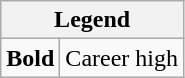<table class="wikitable mw-collapsible">
<tr>
<th colspan="2">Legend</th>
</tr>
<tr>
<td><strong>Bold</strong></td>
<td>Career high</td>
</tr>
</table>
